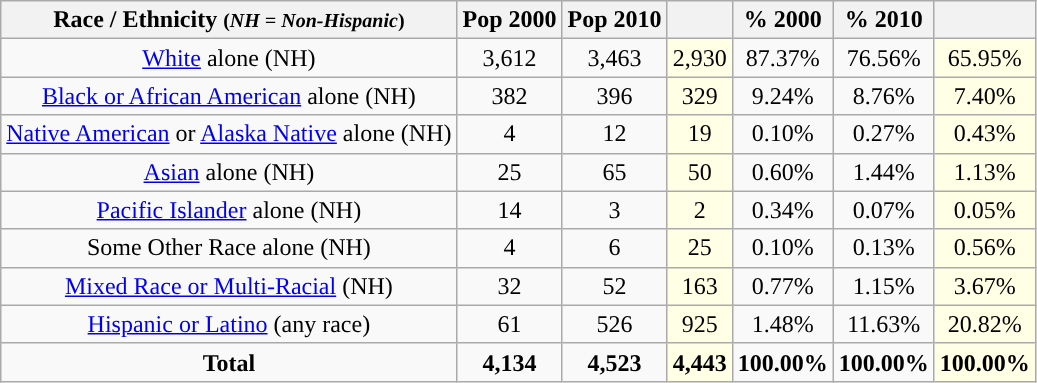<table class="wikitable" style="text-align:center;">
<tr>
<th>Race / Ethnicity <small>(<em>NH = Non-Hispanic</em>)</small></th>
<th>Pop 2000</th>
<th>Pop 2010</th>
<th></th>
<th>% 2000</th>
<th>% 2010</th>
<th></th>
</tr>
<tr>
<td><a href='#'>White</a> alone (NH)</td>
<td>3,612</td>
<td>3,463</td>
<td style='background: #ffffe6;'>2,930</td>
<td>87.37%</td>
<td>76.56%</td>
<td style='background: #ffffe6;'>65.95%</td>
</tr>
<tr>
<td><a href='#'>Black or African American</a> alone (NH)</td>
<td>382</td>
<td>396</td>
<td style='background: #ffffe6;'>329</td>
<td>9.24%</td>
<td>8.76%</td>
<td style='background: #ffffe6;'>7.40%</td>
</tr>
<tr>
<td><a href='#'>Native American</a> or <a href='#'>Alaska Native</a> alone (NH)</td>
<td>4</td>
<td>12</td>
<td style='background: #ffffe6;'>19</td>
<td>0.10%</td>
<td>0.27%</td>
<td style='background: #ffffe6;'>0.43%</td>
</tr>
<tr>
<td><a href='#'>Asian</a> alone (NH)</td>
<td>25</td>
<td>65</td>
<td style='background: #ffffe6;'>50</td>
<td>0.60%</td>
<td>1.44%</td>
<td style='background: #ffffe6;'>1.13%</td>
</tr>
<tr>
<td><a href='#'>Pacific Islander</a> alone (NH)</td>
<td>14</td>
<td>3</td>
<td style='background: #ffffe6;'>2</td>
<td>0.34%</td>
<td>0.07%</td>
<td style='background: #ffffe6;'>0.05%</td>
</tr>
<tr>
<td>Some Other Race alone (NH)</td>
<td>4</td>
<td>6</td>
<td style='background: #ffffe6;'>25</td>
<td>0.10%</td>
<td>0.13%</td>
<td style='background: #ffffe6;'>0.56%</td>
</tr>
<tr>
<td><a href='#'>Mixed Race or Multi-Racial</a> (NH)</td>
<td>32</td>
<td>52</td>
<td style='background: #ffffe6;'>163</td>
<td>0.77%</td>
<td>1.15%</td>
<td style='background: #ffffe6;'>3.67%</td>
</tr>
<tr>
<td><a href='#'>Hispanic or Latino</a> (any race)</td>
<td>61</td>
<td>526</td>
<td style='background: #ffffe6;'>925</td>
<td>1.48%</td>
<td>11.63%</td>
<td style='background: #ffffe6;'>20.82%</td>
</tr>
<tr>
<td><strong>Total</strong></td>
<td><strong>4,134</strong></td>
<td><strong>4,523</strong></td>
<td style='background: #ffffe6;'><strong>4,443</strong></td>
<td><strong>100.00%</strong></td>
<td><strong>100.00%</strong></td>
<td style='background: #ffffe6;'><strong>100.00%</strong></td>
</tr>
</table>
